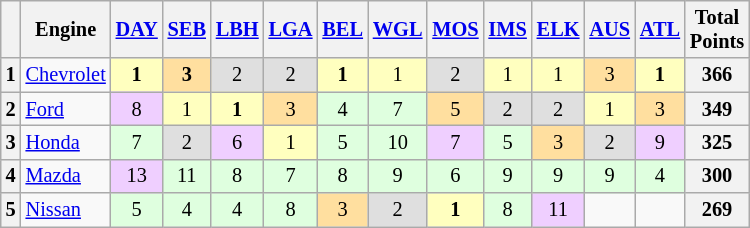<table class="wikitable" style="font-size:85%; text-align:center">
<tr>
<th valign="middle"></th>
<th valign="middle">Engine</th>
<th><a href='#'>DAY</a></th>
<th><a href='#'>SEB</a></th>
<th><a href='#'>LBH</a></th>
<th><a href='#'>LGA</a></th>
<th><a href='#'>BEL</a></th>
<th><a href='#'>WGL</a></th>
<th><a href='#'>MOS</a></th>
<th><a href='#'>IMS</a></th>
<th><a href='#'>ELK</a></th>
<th><a href='#'>AUS</a></th>
<th><a href='#'>ATL</a></th>
<th valign="middle">Total<br>Points</th>
</tr>
<tr>
<th>1</th>
<td align="left"><a href='#'>Chevrolet</a></td>
<td style="background:#FFFFBF;"><strong>1</strong></td>
<td style="background:#FFDF9F;"><strong>3</strong></td>
<td style="background:#DFDFDF;">2</td>
<td style="background:#DFDFDF;">2</td>
<td style="background:#FFFFBF;"><strong>1</strong></td>
<td style="background:#FFFFBF;">1</td>
<td style="background:#DFDFDF;">2</td>
<td style="background:#FFFFBF;">1</td>
<td style="background:#FFFFBF;">1</td>
<td style="background:#FFDF9F;">3</td>
<td style="background:#FFFFBF;"><strong>1</strong></td>
<th>366</th>
</tr>
<tr>
<th>2</th>
<td align="left"><a href='#'>Ford</a></td>
<td style="background:#efcfff;">8</td>
<td style="background:#FFFFBF;">1</td>
<td style="background:#FFFFBF;"><strong>1</strong></td>
<td style="background:#FFDF9F;">3</td>
<td style="background:#DFFFDF;">4</td>
<td style="background:#DFFFDF;">7</td>
<td style="background:#FFDF9F;">5</td>
<td style="background:#DFDFDF;">2</td>
<td style="background:#DFDFDF;">2</td>
<td style="background:#FFFFBF;">1</td>
<td style="background:#FFDF9F;">3</td>
<th>349</th>
</tr>
<tr>
<th>3</th>
<td align="left"><a href='#'>Honda</a></td>
<td style="background:#DFFFDF;">7</td>
<td style="background:#DFDFDF;">2</td>
<td style="background:#efcfff;">6</td>
<td style="background:#FFFFBF;">1</td>
<td style="background:#DFFFDF;">5</td>
<td style="background:#DFFFDF;">10</td>
<td style="background:#EFCFFF;">7</td>
<td style="background:#DFFFDF;">5</td>
<td style="background:#FFDF9F;">3</td>
<td style="background:#DFDFDF;">2</td>
<td style="background:#EFCFFF;">9</td>
<th>325</th>
</tr>
<tr>
<th>4</th>
<td align="left"><a href='#'>Mazda</a></td>
<td style="background:#efcfff;">13</td>
<td style="background:#DFFFDF;">11</td>
<td style="background:#DFFFDF;">8</td>
<td style="background:#DFFFDF;">7</td>
<td style="background:#DFFFDF;">8</td>
<td style="background:#DFFFDF;">9</td>
<td style="background:#DFFFDF;">6</td>
<td style="background:#DFFFDF;">9</td>
<td style="background:#DFFFDF;">9</td>
<td style="background:#DFFFDF;">9</td>
<td style="background:#DFFFDF;">4</td>
<th>300</th>
</tr>
<tr>
<th>5</th>
<td align="left"><a href='#'>Nissan</a></td>
<td style="background:#DFFFDF;">5</td>
<td style="background:#DFFFDF;">4</td>
<td style="background:#DFFFDF;">4</td>
<td style="background:#DFFFDF;">8</td>
<td style="background:#FFDF9F;">3</td>
<td style="background:#DFDFDF;">2</td>
<td style="background:#FFFFBF;"><strong>1</strong></td>
<td style="background:#DFFFDF;">8</td>
<td style="background:#efcfff;">11</td>
<td></td>
<td></td>
<th>269</th>
</tr>
</table>
